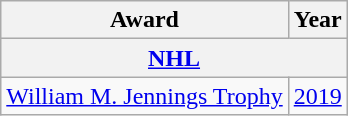<table class="wikitable">
<tr>
<th>Award</th>
<th>Year</th>
</tr>
<tr>
<th colspan="3"><a href='#'>NHL</a></th>
</tr>
<tr>
<td><a href='#'>William M. Jennings Trophy</a></td>
<td><a href='#'>2019</a></td>
</tr>
</table>
